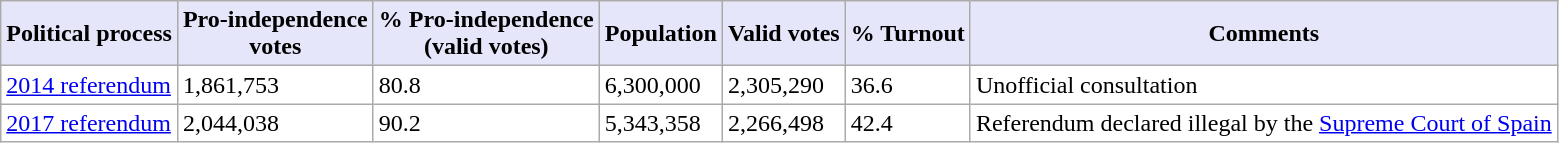<table border="0" style="background:#ffffff" align="top" class="wikitable" style="text-align:center">
<tr>
<th style="background:Lavender; color:Black">Political process</th>
<th style="background:Lavender; color:Black">Pro-independence<br>votes</th>
<th style="background:Lavender; color:Black">% Pro-independence<br>(valid votes)</th>
<th style="background:Lavender; color:Black">Population</th>
<th style="background:Lavender; color:Black">Valid votes</th>
<th style="background:Lavender; color:Black">% Turnout</th>
<th style="background:Lavender; color:Black">Comments</th>
</tr>
<tr>
<td><a href='#'>2014 referendum</a></td>
<td>1,861,753</td>
<td>80.8</td>
<td>6,300,000</td>
<td>2,305,290</td>
<td>36.6</td>
<td>Unofficial consultation</td>
</tr>
<tr>
<td><a href='#'>2017 referendum</a></td>
<td>2,044,038</td>
<td>90.2</td>
<td>5,343,358</td>
<td>2,266,498</td>
<td>42.4</td>
<td>Referendum declared illegal by the <a href='#'>Supreme Court of Spain</a></td>
</tr>
</table>
